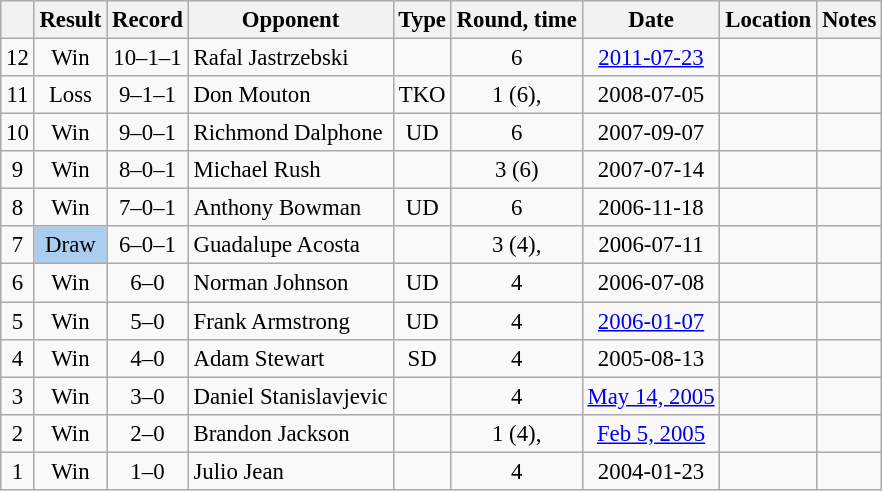<table class="wikitable" style="text-align:center; font-size:95%">
<tr>
<th></th>
<th>Result</th>
<th>Record</th>
<th>Opponent</th>
<th>Type</th>
<th>Round, time</th>
<th>Date</th>
<th>Location</th>
<th>Notes</th>
</tr>
<tr>
<td>12</td>
<td>Win</td>
<td>10–1–1</td>
<td style="text-align:left;"> Rafal Jastrzebski</td>
<td></td>
<td>6</td>
<td><a href='#'>2011-07-23</a></td>
<td style="text-align:left;"> </td>
<td style="text-align:left;"></td>
</tr>
<tr>
<td>11</td>
<td>Loss</td>
<td>9–1–1</td>
<td style="text-align:left;"> Don Mouton</td>
<td>TKO</td>
<td>1 (6), </td>
<td>2008-07-05</td>
<td style="text-align:left;"> </td>
<td style="text-align:left;"></td>
</tr>
<tr>
<td>10</td>
<td>Win</td>
<td>9–0–1</td>
<td style="text-align:left;"> Richmond Dalphone</td>
<td>UD</td>
<td>6</td>
<td>2007-09-07</td>
<td style="text-align:left;"> </td>
<td style="text-align:left;"></td>
</tr>
<tr>
<td>9</td>
<td>Win</td>
<td>8–0–1</td>
<td style="text-align:left;"> Michael Rush</td>
<td></td>
<td>3 (6)</td>
<td>2007-07-14</td>
<td style="text-align:left;"> </td>
<td style="text-align:left;"></td>
</tr>
<tr>
<td>8</td>
<td>Win</td>
<td>7–0–1</td>
<td style="text-align:left;"> Anthony Bowman</td>
<td>UD</td>
<td>6</td>
<td>2006-11-18</td>
<td style="text-align:left;"> </td>
<td style="text-align:left;"></td>
</tr>
<tr>
<td>7</td>
<td style="background:#abcdef;">Draw</td>
<td>6–0–1</td>
<td style="text-align:left;"> Guadalupe Acosta</td>
<td></td>
<td>3 (4), </td>
<td>2006-07-11</td>
<td style="text-align:left;"> </td>
<td style="text-align:left;"></td>
</tr>
<tr>
<td>6</td>
<td>Win</td>
<td>6–0</td>
<td style="text-align:left;"> Norman Johnson</td>
<td>UD</td>
<td>4</td>
<td>2006-07-08</td>
<td style="text-align:left;"> </td>
<td style="text-align:left;"></td>
</tr>
<tr>
<td>5</td>
<td>Win</td>
<td>5–0</td>
<td style="text-align:left;"> Frank Armstrong</td>
<td>UD</td>
<td>4</td>
<td><a href='#'>2006-01-07</a></td>
<td style="text-align:left;"> </td>
<td style="text-align:left;"></td>
</tr>
<tr>
<td>4</td>
<td>Win</td>
<td>4–0</td>
<td style="text-align:left;"> Adam Stewart</td>
<td>SD</td>
<td>4</td>
<td>2005-08-13</td>
<td style="text-align:left;"> </td>
<td style="text-align:left;"></td>
</tr>
<tr>
<td>3</td>
<td>Win</td>
<td>3–0</td>
<td style="text-align:left;"> Daniel Stanislavjevic</td>
<td></td>
<td>4</td>
<td><a href='#'>May 14, 2005</a></td>
<td style="text-align:left;"> </td>
<td style="text-align:left;"></td>
</tr>
<tr>
<td>2</td>
<td>Win</td>
<td>2–0</td>
<td style="text-align:left;"> Brandon Jackson</td>
<td></td>
<td>1 (4), </td>
<td><a href='#'>Feb 5, 2005</a></td>
<td style="text-align:left;"> </td>
<td style="text-align:left;"></td>
</tr>
<tr>
<td>1</td>
<td>Win</td>
<td>1–0</td>
<td style="text-align:left;"> Julio Jean</td>
<td></td>
<td>4</td>
<td>2004-01-23</td>
<td style="text-align:left;"> </td>
<td style="text-align:left;"></td>
</tr>
</table>
